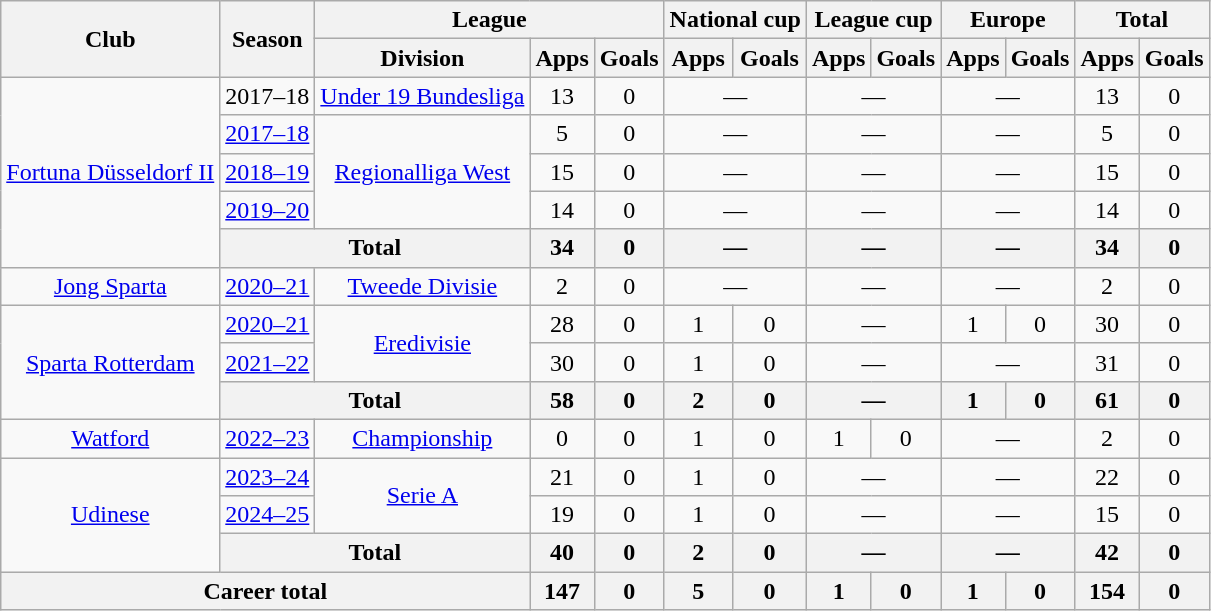<table class="wikitable" style="text-align:center">
<tr>
<th rowspan="2">Club</th>
<th rowspan="2">Season</th>
<th colspan="3">League</th>
<th colspan="2">National cup</th>
<th colspan="2">League cup</th>
<th colspan="2">Europe</th>
<th colspan="2">Total</th>
</tr>
<tr>
<th>Division</th>
<th>Apps</th>
<th>Goals</th>
<th>Apps</th>
<th>Goals</th>
<th>Apps</th>
<th>Goals</th>
<th>Apps</th>
<th>Goals</th>
<th>Apps</th>
<th>Goals</th>
</tr>
<tr>
<td rowspan="5"><a href='#'>Fortuna Düsseldorf II</a></td>
<td>2017–18</td>
<td><a href='#'>Under 19 Bundesliga</a></td>
<td>13</td>
<td>0</td>
<td colspan="2">—</td>
<td colspan="2">—</td>
<td colspan="2">—</td>
<td>13</td>
<td>0</td>
</tr>
<tr>
<td><a href='#'>2017–18</a></td>
<td rowspan="3"><a href='#'>Regionalliga West</a></td>
<td>5</td>
<td>0</td>
<td colspan="2">—</td>
<td colspan="2">—</td>
<td colspan="2">—</td>
<td>5</td>
<td>0</td>
</tr>
<tr>
<td><a href='#'>2018–19</a></td>
<td>15</td>
<td>0</td>
<td colspan="2">—</td>
<td colspan="2">—</td>
<td colspan="2">—</td>
<td>15</td>
<td>0</td>
</tr>
<tr>
<td><a href='#'>2019–20</a></td>
<td>14</td>
<td>0</td>
<td colspan="2">—</td>
<td colspan="2">—</td>
<td colspan="2">—</td>
<td>14</td>
<td>0</td>
</tr>
<tr>
<th colspan="2">Total</th>
<th>34</th>
<th>0</th>
<th colspan="2">—</th>
<th colspan="2">—</th>
<th colspan="2">—</th>
<th>34</th>
<th>0</th>
</tr>
<tr>
<td><a href='#'>Jong Sparta</a></td>
<td><a href='#'>2020–21</a></td>
<td><a href='#'>Tweede Divisie</a></td>
<td>2</td>
<td>0</td>
<td colspan="2">—</td>
<td colspan="2">—</td>
<td colspan="2">—</td>
<td>2</td>
<td>0</td>
</tr>
<tr>
<td rowspan="3"><a href='#'>Sparta Rotterdam</a></td>
<td><a href='#'>2020–21</a></td>
<td rowspan="2"><a href='#'>Eredivisie</a></td>
<td>28</td>
<td>0</td>
<td>1</td>
<td>0</td>
<td colspan="2">—</td>
<td>1</td>
<td>0</td>
<td>30</td>
<td>0</td>
</tr>
<tr>
<td><a href='#'>2021–22</a></td>
<td>30</td>
<td>0</td>
<td>1</td>
<td>0</td>
<td colspan="2">—</td>
<td colspan="2">—</td>
<td>31</td>
<td>0</td>
</tr>
<tr>
<th colspan="2">Total</th>
<th>58</th>
<th>0</th>
<th>2</th>
<th>0</th>
<th colspan="2">—</th>
<th>1</th>
<th>0</th>
<th>61</th>
<th>0</th>
</tr>
<tr>
<td><a href='#'>Watford</a></td>
<td><a href='#'>2022–23</a></td>
<td><a href='#'>Championship</a></td>
<td>0</td>
<td>0</td>
<td>1</td>
<td>0</td>
<td>1</td>
<td>0</td>
<td colspan="2">—</td>
<td>2</td>
<td>0</td>
</tr>
<tr>
<td rowspan="3"><a href='#'>Udinese</a></td>
<td><a href='#'>2023–24</a></td>
<td rowspan="2"><a href='#'>Serie A</a></td>
<td>21</td>
<td>0</td>
<td>1</td>
<td>0</td>
<td colspan="2">—</td>
<td colspan="2">—</td>
<td>22</td>
<td>0</td>
</tr>
<tr>
<td><a href='#'>2024–25</a></td>
<td>19</td>
<td>0</td>
<td>1</td>
<td>0</td>
<td colspan="2">—</td>
<td colspan="2">—</td>
<td>15</td>
<td>0</td>
</tr>
<tr>
<th colspan="2">Total</th>
<th>40</th>
<th>0</th>
<th>2</th>
<th>0</th>
<th colspan="2">—</th>
<th colspan="2">—</th>
<th>42</th>
<th>0</th>
</tr>
<tr>
<th colspan="3">Career total</th>
<th>147</th>
<th>0</th>
<th>5</th>
<th>0</th>
<th>1</th>
<th>0</th>
<th>1</th>
<th>0</th>
<th>154</th>
<th>0</th>
</tr>
</table>
